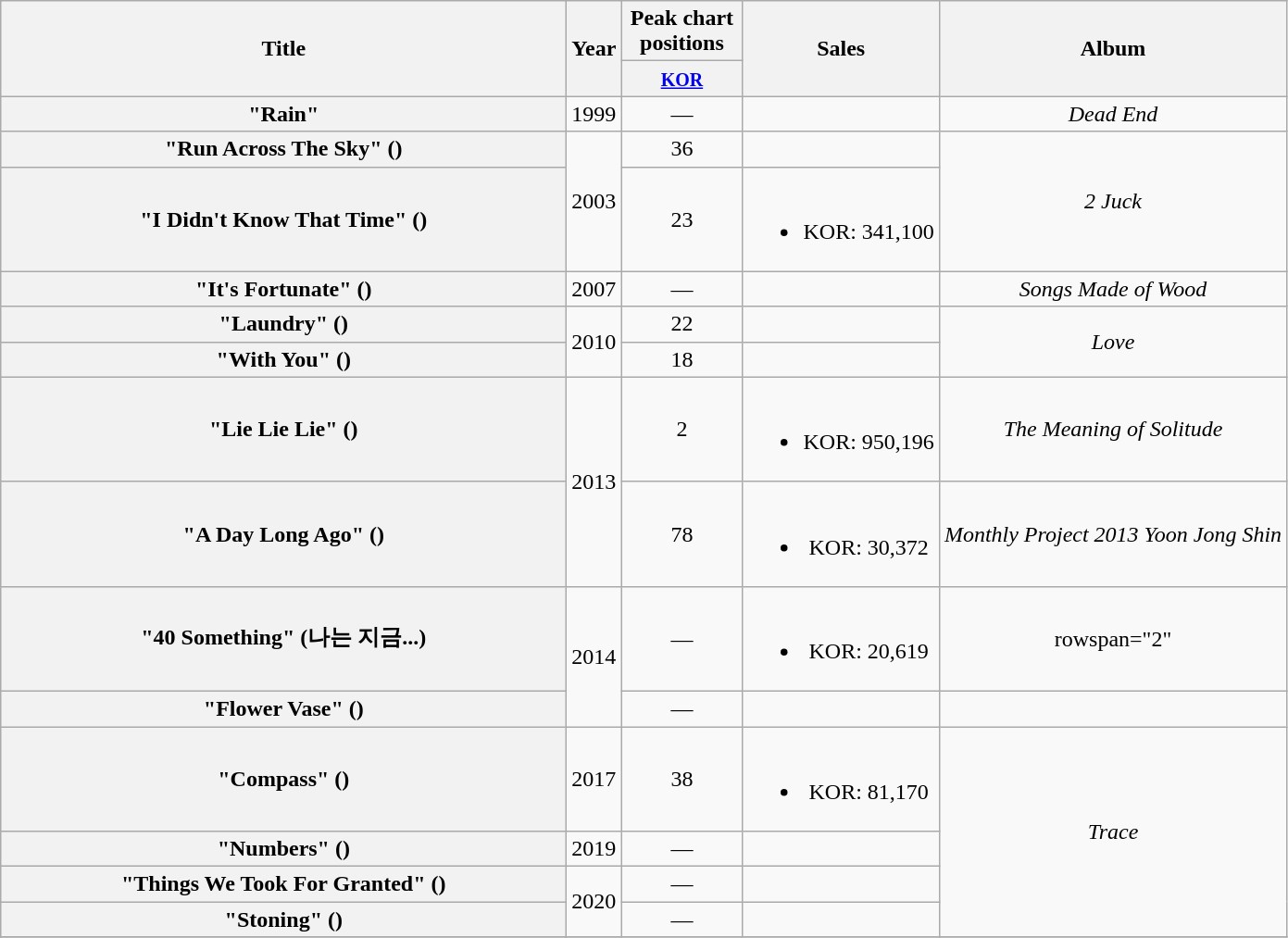<table class="wikitable plainrowheaders" style="text-align:center;">
<tr>
<th rowspan="2" scope="col" style="width:25em;">Title</th>
<th rowspan="2" scope="col">Year</th>
<th colspan="1" scope="col" style="width:5em;">Peak chart positions</th>
<th rowspan="2" scope="col">Sales<br></th>
<th rowspan="2" scope="col">Album</th>
</tr>
<tr>
<th><small><a href='#'>KOR</a></small><br></th>
</tr>
<tr>
<th scope="row">"Rain"</th>
<td>1999</td>
<td>—</td>
<td></td>
<td><em>Dead End</em></td>
</tr>
<tr>
<th scope="row">"Run Across The Sky" ()</th>
<td rowspan="2">2003</td>
<td>36</td>
<td></td>
<td rowspan="2"><em>2 Juck</em></td>
</tr>
<tr>
<th scope="row">"I Didn't Know That Time" ()</th>
<td>23</td>
<td><br><ul><li>KOR: 341,100</li></ul></td>
</tr>
<tr>
<th scope="row">"It's Fortunate" ()</th>
<td>2007</td>
<td>—</td>
<td></td>
<td><em>Songs Made of Wood</em></td>
</tr>
<tr>
<th scope="row">"Laundry" ()</th>
<td rowspan="2">2010</td>
<td>22</td>
<td></td>
<td rowspan="2"><em>Love</em></td>
</tr>
<tr>
<th scope="row">"With You" ()</th>
<td>18</td>
<td></td>
</tr>
<tr>
<th scope="row">"Lie Lie Lie" ()</th>
<td rowspan="2">2013</td>
<td>2</td>
<td><br><ul><li>KOR: 950,196</li></ul></td>
<td><em>The Meaning of Solitude</em></td>
</tr>
<tr>
<th scope="row">"A Day Long Ago" () </th>
<td>78</td>
<td><br><ul><li>KOR: 30,372</li></ul></td>
<td><em>Monthly Project 2013 Yoon Jong Shin</em></td>
</tr>
<tr>
<th scope="row">"40 Something" (나는 지금...)</th>
<td rowspan="2">2014</td>
<td>—</td>
<td><br><ul><li>KOR: 20,619</li></ul></td>
<td>rowspan="2" </td>
</tr>
<tr>
<th scope="row">"Flower Vase" () </th>
<td>—</td>
<td></td>
</tr>
<tr>
<th scope="row">"Compass" ()</th>
<td>2017</td>
<td>38</td>
<td><br><ul><li>KOR: 81,170</li></ul></td>
<td rowspan="4"><em>Trace</em></td>
</tr>
<tr>
<th scope="row">"Numbers" ()</th>
<td>2019</td>
<td>—</td>
<td></td>
</tr>
<tr>
<th scope="row">"Things We Took For Granted" ()</th>
<td rowspan="2">2020</td>
<td>—</td>
<td></td>
</tr>
<tr>
<th scope="row">"Stoning" () </th>
<td>—</td>
<td></td>
</tr>
<tr>
</tr>
</table>
